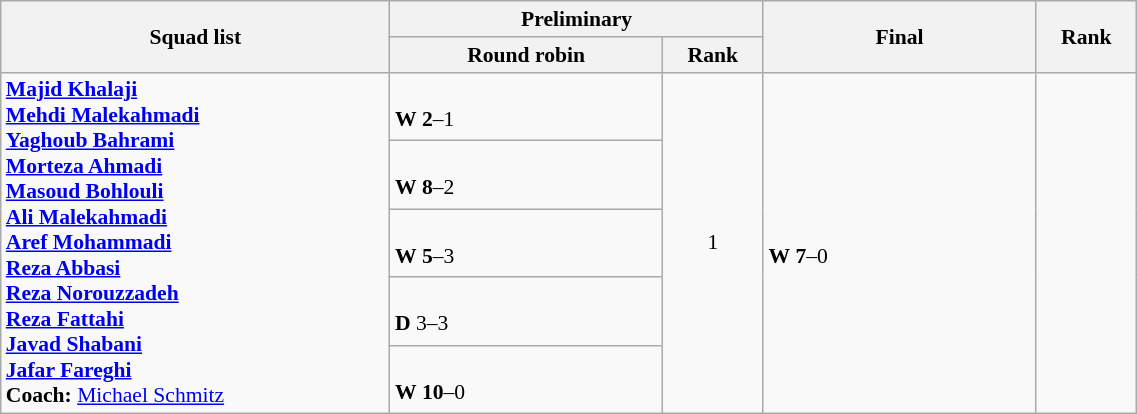<table class="wikitable" width="60%" style="text-align:left; font-size:90%">
<tr>
<th rowspan="2" width="20%">Squad list</th>
<th colspan="2">Preliminary</th>
<th rowspan="2" width="14%">Final</th>
<th rowspan="2" width="5%">Rank</th>
</tr>
<tr>
<th width="14%">Round robin</th>
<th width="5%">Rank</th>
</tr>
<tr>
<td rowspan="5"><strong><a href='#'>Majid Khalaji</a><br><a href='#'>Mehdi Malekahmadi</a><br><a href='#'>Yaghoub Bahrami</a><br><a href='#'>Morteza Ahmadi</a><br><a href='#'>Masoud Bohlouli</a><br><a href='#'>Ali Malekahmadi</a><br><a href='#'>Aref Mohammadi</a><br><a href='#'>Reza Abbasi</a><br><a href='#'>Reza Norouzzadeh</a><br><a href='#'>Reza Fattahi</a><br><a href='#'>Javad Shabani</a><br><a href='#'>Jafar Fareghi</a><br>Coach:</strong>  <a href='#'>Michael Schmitz</a></td>
<td><br><strong>W</strong> <strong>2</strong>–1</td>
<td rowspan="5" align=center>1 <strong></strong></td>
<td rowspan="5"><br><strong>W</strong> <strong>7</strong>–0</td>
<td rowspan="5" align="center"></td>
</tr>
<tr>
<td><br><strong>W</strong> <strong>8</strong>–2</td>
</tr>
<tr>
<td><br><strong>W</strong> <strong>5</strong>–3</td>
</tr>
<tr>
<td><br><strong>D</strong> 3–3</td>
</tr>
<tr>
<td><br><strong>W</strong> <strong>10</strong>–0</td>
</tr>
</table>
